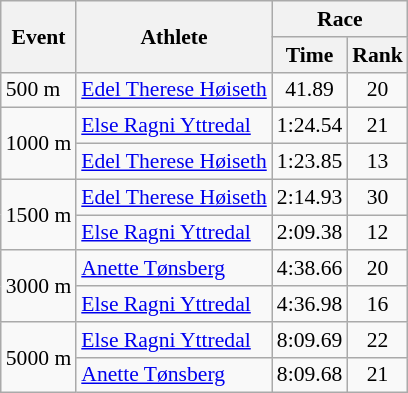<table class="wikitable" border="1" style="font-size:90%">
<tr>
<th rowspan=2>Event</th>
<th rowspan=2>Athlete</th>
<th colspan=2>Race</th>
</tr>
<tr>
<th>Time</th>
<th>Rank</th>
</tr>
<tr>
<td>500 m</td>
<td><a href='#'>Edel Therese Høiseth</a></td>
<td align=center>41.89</td>
<td align=center>20</td>
</tr>
<tr>
<td rowspan=2>1000 m</td>
<td><a href='#'>Else Ragni Yttredal</a></td>
<td align=center>1:24.54</td>
<td align=center>21</td>
</tr>
<tr>
<td><a href='#'>Edel Therese Høiseth</a></td>
<td align=center>1:23.85</td>
<td align=center>13</td>
</tr>
<tr>
<td rowspan=2>1500 m</td>
<td><a href='#'>Edel Therese Høiseth</a></td>
<td align=center>2:14.93</td>
<td align=center>30</td>
</tr>
<tr>
<td><a href='#'>Else Ragni Yttredal</a></td>
<td align=center>2:09.38</td>
<td align=center>12</td>
</tr>
<tr>
<td rowspan=2>3000 m</td>
<td><a href='#'>Anette Tønsberg</a></td>
<td align=center>4:38.66</td>
<td align=center>20</td>
</tr>
<tr>
<td><a href='#'>Else Ragni Yttredal</a></td>
<td align=center>4:36.98</td>
<td align=center>16</td>
</tr>
<tr>
<td rowspan=2>5000 m</td>
<td><a href='#'>Else Ragni Yttredal</a></td>
<td align=center>8:09.69</td>
<td align=center>22</td>
</tr>
<tr>
<td><a href='#'>Anette Tønsberg</a></td>
<td align=center>8:09.68</td>
<td align=center>21</td>
</tr>
</table>
